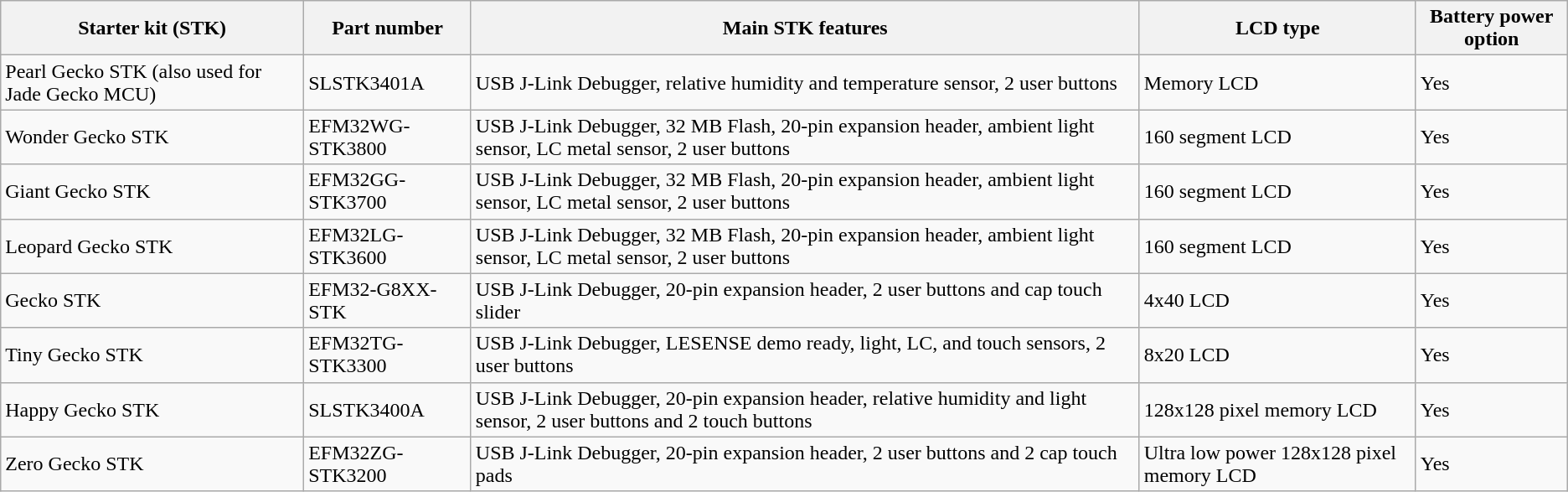<table class="wikitable">
<tr>
<th>Starter kit (STK)</th>
<th>Part number</th>
<th>Main STK features</th>
<th>LCD type</th>
<th>Battery power option</th>
</tr>
<tr>
<td>Pearl Gecko STK (also used for Jade Gecko MCU)</td>
<td>SLSTK3401A</td>
<td>USB J-Link Debugger, relative humidity and temperature sensor, 2 user buttons</td>
<td>Memory LCD</td>
<td>Yes</td>
</tr>
<tr>
<td>Wonder Gecko STK</td>
<td>EFM32WG-STK3800</td>
<td>USB J-Link Debugger, 32 MB Flash, 20-pin expansion header, ambient light sensor, LC metal sensor, 2 user buttons</td>
<td>160 segment LCD</td>
<td>Yes</td>
</tr>
<tr>
<td>Giant Gecko STK</td>
<td>EFM32GG-STK3700</td>
<td>USB J-Link Debugger, 32 MB Flash, 20-pin expansion header, ambient light sensor, LC metal sensor, 2 user buttons</td>
<td>160 segment LCD</td>
<td>Yes</td>
</tr>
<tr>
<td>Leopard Gecko STK</td>
<td>EFM32LG-STK3600</td>
<td>USB J-Link Debugger, 32 MB Flash, 20-pin expansion header, ambient light sensor, LC metal sensor, 2 user buttons</td>
<td>160 segment LCD</td>
<td>Yes</td>
</tr>
<tr>
<td>Gecko STK</td>
<td>EFM32-G8XX-STK</td>
<td>USB J-Link Debugger, 20-pin expansion header, 2 user buttons and cap touch slider</td>
<td>4x40 LCD</td>
<td>Yes</td>
</tr>
<tr>
<td>Tiny Gecko STK</td>
<td>EFM32TG-STK3300</td>
<td>USB J-Link Debugger, LESENSE demo ready, light, LC, and touch sensors, 2 user buttons</td>
<td>8x20 LCD</td>
<td>Yes</td>
</tr>
<tr>
<td>Happy Gecko STK</td>
<td>SLSTK3400A</td>
<td>USB J-Link Debugger, 20-pin expansion header, relative humidity and light sensor, 2 user buttons and 2 touch buttons</td>
<td>128x128 pixel memory LCD</td>
<td>Yes</td>
</tr>
<tr>
<td>Zero Gecko STK</td>
<td>EFM32ZG-STK3200</td>
<td>USB J-Link Debugger, 20-pin expansion header, 2 user buttons and 2 cap touch pads</td>
<td>Ultra low power 128x128 pixel memory LCD</td>
<td>Yes</td>
</tr>
</table>
